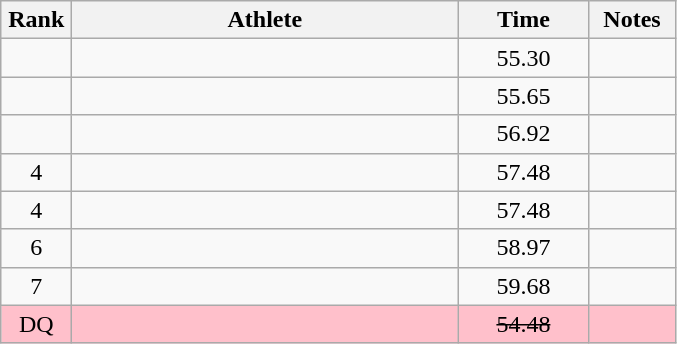<table class="wikitable" style="text-align:center">
<tr>
<th width=40>Rank</th>
<th width=250>Athlete</th>
<th width=80>Time</th>
<th width=50>Notes</th>
</tr>
<tr>
<td></td>
<td align=left></td>
<td>55.30</td>
<td></td>
</tr>
<tr>
<td></td>
<td align=left></td>
<td>55.65</td>
<td></td>
</tr>
<tr>
<td></td>
<td align=left></td>
<td>56.92</td>
<td></td>
</tr>
<tr>
<td>4</td>
<td align=left></td>
<td>57.48</td>
<td></td>
</tr>
<tr>
<td>4</td>
<td align=left></td>
<td>57.48</td>
<td></td>
</tr>
<tr>
<td>6</td>
<td align=left></td>
<td>58.97</td>
<td></td>
</tr>
<tr>
<td>7</td>
<td align=left></td>
<td>59.68</td>
<td></td>
</tr>
<tr bgcolor=pink>
<td>DQ</td>
<td align=left></td>
<td><s>54.48</s></td>
<td><s></s></td>
</tr>
</table>
